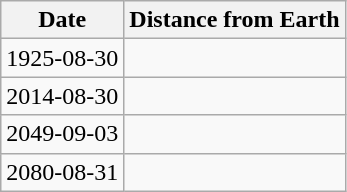<table class="wikitable sortable" style="text-align:left">
<tr>
<th>Date</th>
<th>Distance from Earth</th>
</tr>
<tr>
<td>1925-08-30</td>
<td></td>
</tr>
<tr>
<td>2014-08-30</td>
<td></td>
</tr>
<tr>
<td>2049-09-03</td>
<td></td>
</tr>
<tr>
<td>2080-08-31</td>
<td></td>
</tr>
</table>
